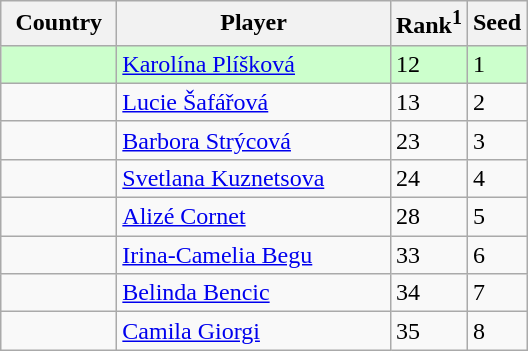<table class="sortable wikitable">
<tr>
<th width="70">Country</th>
<th width="175">Player</th>
<th>Rank<sup>1</sup></th>
<th>Seed</th>
</tr>
<tr style="background:#cfc;">
<td></td>
<td><a href='#'>Karolína Plíšková</a></td>
<td>12</td>
<td>1</td>
</tr>
<tr>
<td></td>
<td><a href='#'>Lucie Šafářová</a></td>
<td>13</td>
<td>2</td>
</tr>
<tr>
<td></td>
<td><a href='#'>Barbora Strýcová</a></td>
<td>23</td>
<td>3</td>
</tr>
<tr>
<td></td>
<td><a href='#'>Svetlana Kuznetsova</a></td>
<td>24</td>
<td>4</td>
</tr>
<tr>
<td></td>
<td><a href='#'>Alizé Cornet</a></td>
<td>28</td>
<td>5</td>
</tr>
<tr>
<td></td>
<td><a href='#'>Irina-Camelia Begu</a></td>
<td>33</td>
<td>6</td>
</tr>
<tr>
<td></td>
<td><a href='#'>Belinda Bencic</a></td>
<td>34</td>
<td>7</td>
</tr>
<tr>
<td></td>
<td><a href='#'>Camila Giorgi</a></td>
<td>35</td>
<td>8</td>
</tr>
</table>
